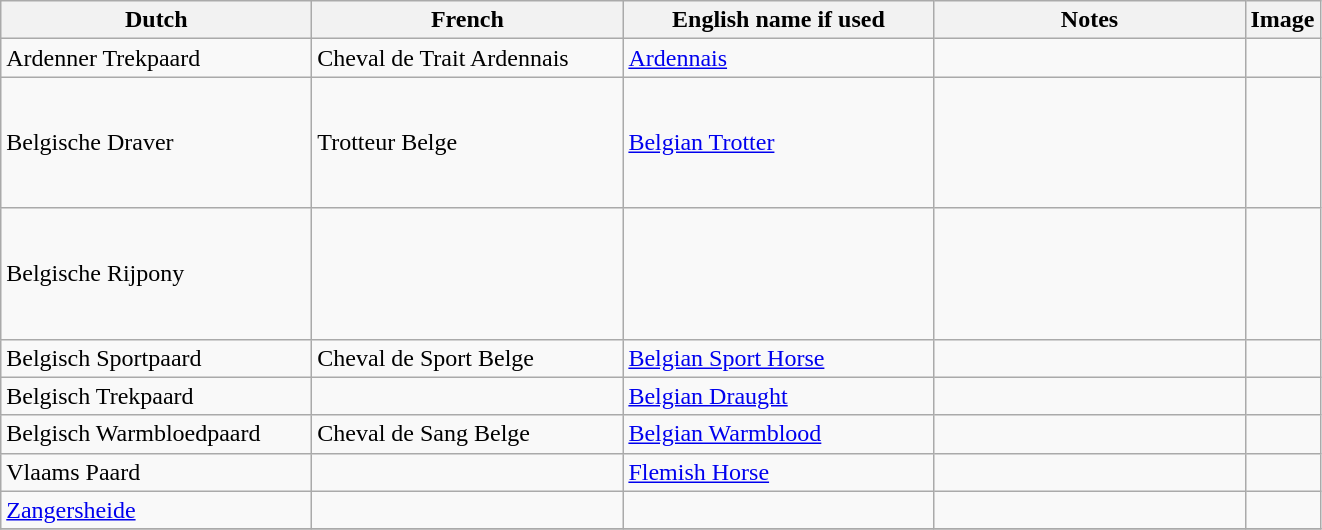<table class="wikitable">
<tr>
<th style="width: 200px;">Dutch</th>
<th style="width: 200px;">French</th>
<th style="width: 200px;">English name if used</th>
<th style="width: 200px;">Notes</th>
<th>Image</th>
</tr>
<tr>
<td>Ardenner Trekpaard</td>
<td>Cheval de Trait Ardennais</td>
<td><a href='#'>Ardennais</a></td>
<td></td>
<td></td>
</tr>
<tr>
<td>Belgische Draver</td>
<td>Trotteur Belge</td>
<td><a href='#'>Belgian Trotter</a></td>
<td></td>
<td style="height: 80px;"></td>
</tr>
<tr>
<td>Belgische Rijpony</td>
<td></td>
<td></td>
<td></td>
<td style="height: 80px;"></td>
</tr>
<tr>
<td>Belgisch Sportpaard</td>
<td>Cheval de Sport Belge</td>
<td><a href='#'>Belgian Sport Horse</a></td>
<td></td>
<td></td>
</tr>
<tr>
<td>Belgisch Trekpaard</td>
<td></td>
<td><a href='#'>Belgian Draught</a></td>
<td></td>
<td></td>
</tr>
<tr>
<td>Belgisch Warmbloedpaard</td>
<td>Cheval de Sang Belge</td>
<td><a href='#'>Belgian Warmblood</a></td>
<td></td>
<td></td>
</tr>
<tr>
<td>Vlaams Paard</td>
<td></td>
<td><a href='#'>Flemish Horse</a></td>
<td></td>
<td></td>
</tr>
<tr>
<td><a href='#'>Zangersheide</a></td>
<td></td>
<td></td>
<td></td>
<td></td>
</tr>
<tr>
</tr>
</table>
